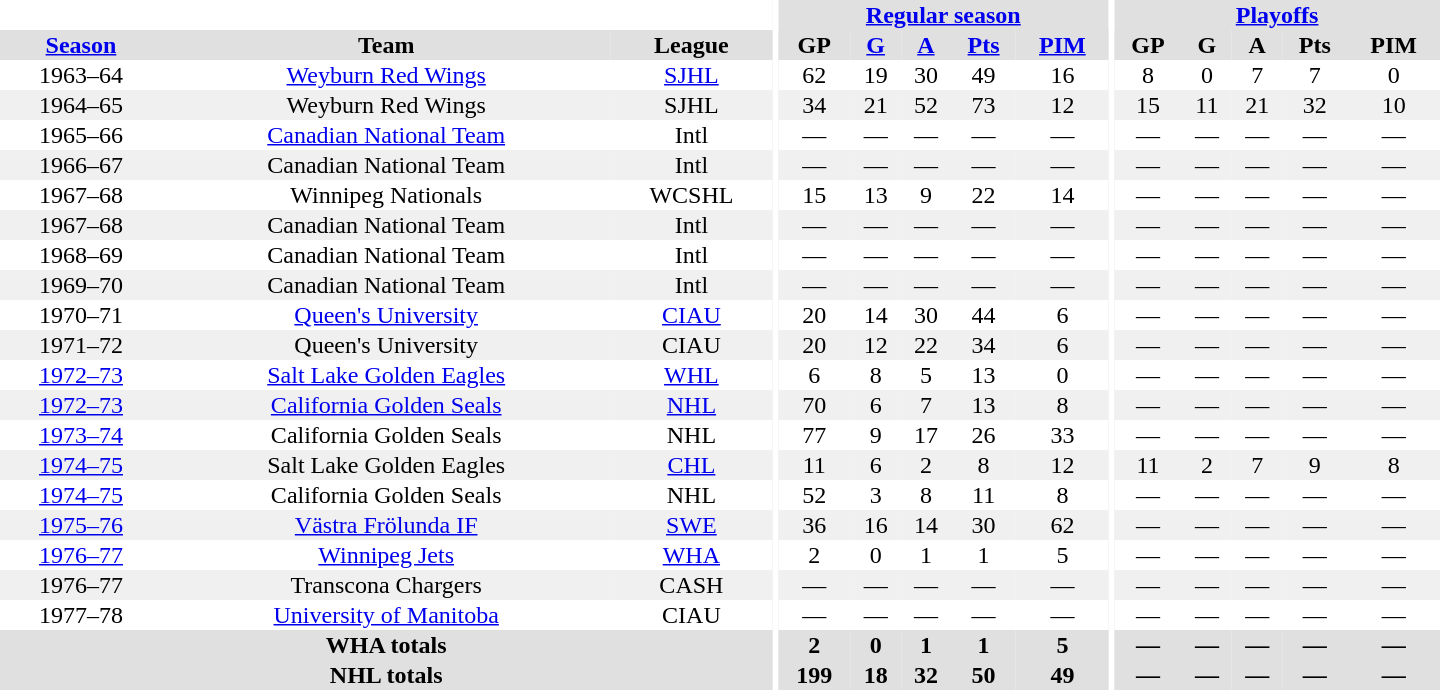<table border="0" cellpadding="1" cellspacing="0" style="text-align:center; width:60em">
<tr bgcolor="#e0e0e0">
<th colspan="3" bgcolor="#ffffff"></th>
<th rowspan="100" bgcolor="#ffffff"></th>
<th colspan="5"><a href='#'>Regular season</a></th>
<th rowspan="100" bgcolor="#ffffff"></th>
<th colspan="5"><a href='#'>Playoffs</a></th>
</tr>
<tr bgcolor="#e0e0e0">
<th><a href='#'>Season</a></th>
<th>Team</th>
<th>League</th>
<th>GP</th>
<th><a href='#'>G</a></th>
<th><a href='#'>A</a></th>
<th><a href='#'>Pts</a></th>
<th><a href='#'>PIM</a></th>
<th>GP</th>
<th>G</th>
<th>A</th>
<th>Pts</th>
<th>PIM</th>
</tr>
<tr>
<td>1963–64</td>
<td><a href='#'>Weyburn Red Wings</a></td>
<td><a href='#'>SJHL</a></td>
<td>62</td>
<td>19</td>
<td>30</td>
<td>49</td>
<td>16</td>
<td>8</td>
<td>0</td>
<td>7</td>
<td>7</td>
<td>0</td>
</tr>
<tr bgcolor="#f0f0f0">
<td>1964–65</td>
<td>Weyburn Red Wings</td>
<td>SJHL</td>
<td>34</td>
<td>21</td>
<td>52</td>
<td>73</td>
<td>12</td>
<td>15</td>
<td>11</td>
<td>21</td>
<td>32</td>
<td>10</td>
</tr>
<tr>
<td>1965–66</td>
<td><a href='#'>Canadian National Team</a></td>
<td>Intl</td>
<td>—</td>
<td>—</td>
<td>—</td>
<td>—</td>
<td>—</td>
<td>—</td>
<td>—</td>
<td>—</td>
<td>—</td>
<td>—</td>
</tr>
<tr bgcolor="#f0f0f0">
<td>1966–67</td>
<td>Canadian National Team</td>
<td>Intl</td>
<td>—</td>
<td>—</td>
<td>—</td>
<td>—</td>
<td>—</td>
<td>—</td>
<td>—</td>
<td>—</td>
<td>—</td>
<td>—</td>
</tr>
<tr>
<td>1967–68</td>
<td>Winnipeg Nationals</td>
<td>WCSHL</td>
<td>15</td>
<td>13</td>
<td>9</td>
<td>22</td>
<td>14</td>
<td>—</td>
<td>—</td>
<td>—</td>
<td>—</td>
<td>—</td>
</tr>
<tr bgcolor="#f0f0f0">
<td>1967–68</td>
<td>Canadian National Team</td>
<td>Intl</td>
<td>—</td>
<td>—</td>
<td>—</td>
<td>—</td>
<td>—</td>
<td>—</td>
<td>—</td>
<td>—</td>
<td>—</td>
<td>—</td>
</tr>
<tr>
<td>1968–69</td>
<td>Canadian National Team</td>
<td>Intl</td>
<td>—</td>
<td>—</td>
<td>—</td>
<td>—</td>
<td>—</td>
<td>—</td>
<td>—</td>
<td>—</td>
<td>—</td>
<td>—</td>
</tr>
<tr bgcolor="#f0f0f0">
<td>1969–70</td>
<td>Canadian National Team</td>
<td>Intl</td>
<td>—</td>
<td>—</td>
<td>—</td>
<td>—</td>
<td>—</td>
<td>—</td>
<td>—</td>
<td>—</td>
<td>—</td>
<td>—</td>
</tr>
<tr>
<td>1970–71</td>
<td><a href='#'>Queen's University</a></td>
<td><a href='#'>CIAU</a></td>
<td>20</td>
<td>14</td>
<td>30</td>
<td>44</td>
<td>6</td>
<td>—</td>
<td>—</td>
<td>—</td>
<td>—</td>
<td>—</td>
</tr>
<tr bgcolor="#f0f0f0">
<td>1971–72</td>
<td>Queen's University</td>
<td>CIAU</td>
<td>20</td>
<td>12</td>
<td>22</td>
<td>34</td>
<td>6</td>
<td>—</td>
<td>—</td>
<td>—</td>
<td>—</td>
<td>—</td>
</tr>
<tr>
<td><a href='#'>1972–73</a></td>
<td><a href='#'>Salt Lake Golden Eagles</a></td>
<td><a href='#'>WHL</a></td>
<td>6</td>
<td>8</td>
<td>5</td>
<td>13</td>
<td>0</td>
<td>—</td>
<td>—</td>
<td>—</td>
<td>—</td>
<td>—</td>
</tr>
<tr bgcolor="#f0f0f0">
<td><a href='#'>1972–73</a></td>
<td><a href='#'>California Golden Seals</a></td>
<td><a href='#'>NHL</a></td>
<td>70</td>
<td>6</td>
<td>7</td>
<td>13</td>
<td>8</td>
<td>—</td>
<td>—</td>
<td>—</td>
<td>—</td>
<td>—</td>
</tr>
<tr>
<td><a href='#'>1973–74</a></td>
<td>California Golden Seals</td>
<td>NHL</td>
<td>77</td>
<td>9</td>
<td>17</td>
<td>26</td>
<td>33</td>
<td>—</td>
<td>—</td>
<td>—</td>
<td>—</td>
<td>—</td>
</tr>
<tr bgcolor="#f0f0f0">
<td><a href='#'>1974–75</a></td>
<td>Salt Lake Golden Eagles</td>
<td><a href='#'>CHL</a></td>
<td>11</td>
<td>6</td>
<td>2</td>
<td>8</td>
<td>12</td>
<td>11</td>
<td>2</td>
<td>7</td>
<td>9</td>
<td>8</td>
</tr>
<tr>
<td><a href='#'>1974–75</a></td>
<td>California Golden Seals</td>
<td>NHL</td>
<td>52</td>
<td>3</td>
<td>8</td>
<td>11</td>
<td>8</td>
<td>—</td>
<td>—</td>
<td>—</td>
<td>—</td>
<td>—</td>
</tr>
<tr bgcolor="#f0f0f0">
<td><a href='#'>1975–76</a></td>
<td><a href='#'>Västra Frölunda IF</a></td>
<td><a href='#'>SWE</a></td>
<td>36</td>
<td>16</td>
<td>14</td>
<td>30</td>
<td>62</td>
<td>—</td>
<td>—</td>
<td>—</td>
<td>—</td>
<td>—</td>
</tr>
<tr>
<td><a href='#'>1976–77</a></td>
<td><a href='#'>Winnipeg Jets</a></td>
<td><a href='#'>WHA</a></td>
<td>2</td>
<td>0</td>
<td>1</td>
<td>1</td>
<td>5</td>
<td>—</td>
<td>—</td>
<td>—</td>
<td>—</td>
<td>—</td>
</tr>
<tr bgcolor="#f0f0f0">
<td>1976–77</td>
<td>Transcona Chargers</td>
<td>CASH</td>
<td>—</td>
<td>—</td>
<td>—</td>
<td>—</td>
<td>—</td>
<td>—</td>
<td>—</td>
<td>—</td>
<td>—</td>
<td>—</td>
</tr>
<tr>
<td>1977–78</td>
<td><a href='#'>University of Manitoba</a></td>
<td>CIAU</td>
<td>—</td>
<td>—</td>
<td>—</td>
<td>—</td>
<td>—</td>
<td>—</td>
<td>—</td>
<td>—</td>
<td>—</td>
<td>—</td>
</tr>
<tr bgcolor="#e0e0e0">
<th colspan="3">WHA totals</th>
<th>2</th>
<th>0</th>
<th>1</th>
<th>1</th>
<th>5</th>
<th>—</th>
<th>—</th>
<th>—</th>
<th>—</th>
<th>—</th>
</tr>
<tr bgcolor="#e0e0e0">
<th colspan="3">NHL totals</th>
<th>199</th>
<th>18</th>
<th>32</th>
<th>50</th>
<th>49</th>
<th>—</th>
<th>—</th>
<th>—</th>
<th>—</th>
<th>—</th>
</tr>
</table>
